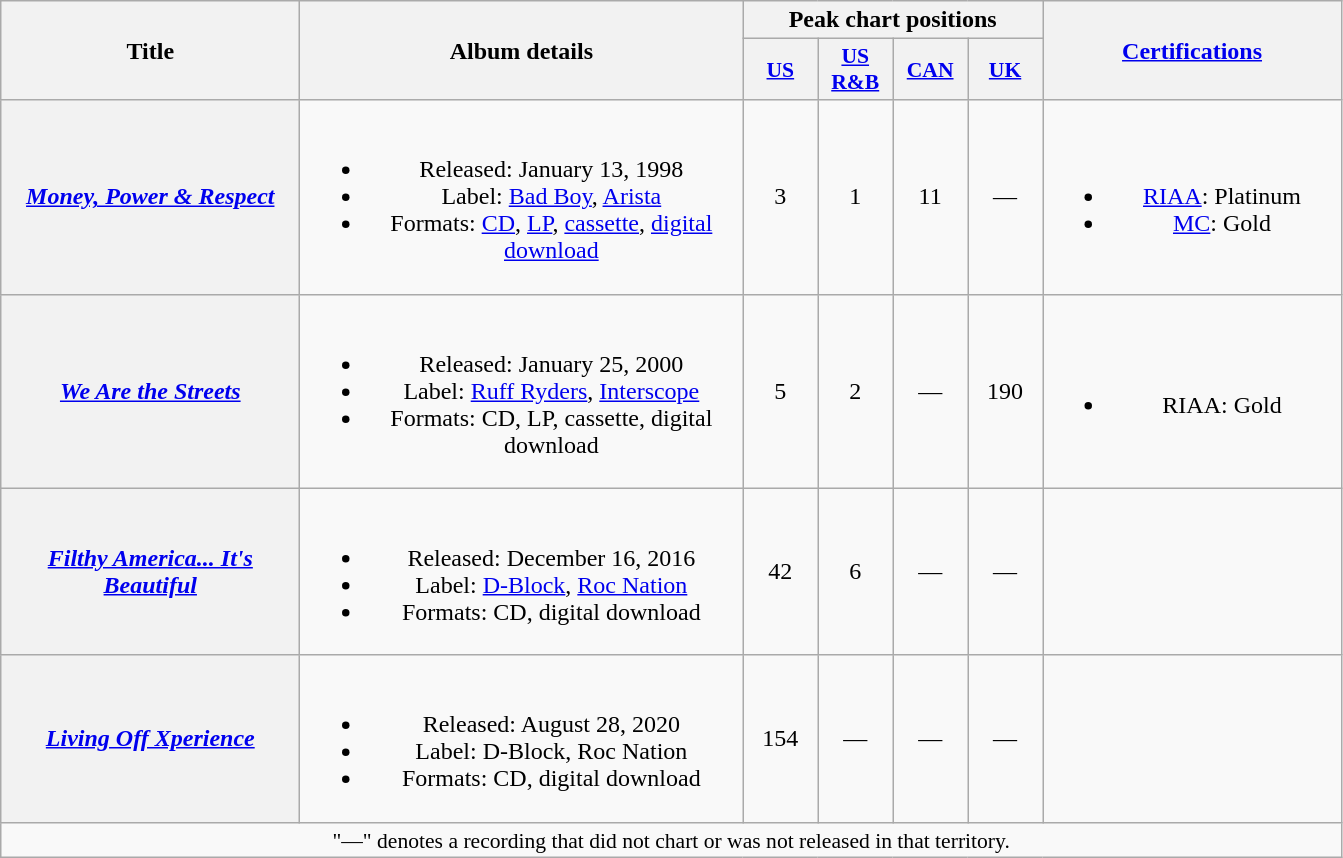<table class="wikitable plainrowheaders" style="text-align:center;">
<tr>
<th scope="col" rowspan="2" style="width:12em;">Title</th>
<th scope="col" rowspan="2" style="width:18em;">Album details</th>
<th scope="col" colspan="4">Peak chart positions</th>
<th scope="col" rowspan="2" style="width:12em;"><a href='#'>Certifications</a></th>
</tr>
<tr>
<th scope="col" style="width:3em;font-size:90%;"><a href='#'>US</a><br></th>
<th scope="col" style="width:3em;font-size:90%;"><a href='#'>US<br>R&B</a><br></th>
<th scope="col" style="width:3em;font-size:90%;"><a href='#'>CAN</a><br></th>
<th scope="col" style="width:3em;font-size:90%;"><a href='#'>UK</a><br></th>
</tr>
<tr>
<th scope="row"><em><a href='#'>Money, Power & Respect</a></em></th>
<td><br><ul><li>Released: January 13, 1998</li><li>Label: <a href='#'>Bad Boy</a>, <a href='#'>Arista</a></li><li>Formats: <a href='#'>CD</a>, <a href='#'>LP</a>, <a href='#'>cassette</a>, <a href='#'>digital download</a></li></ul></td>
<td>3</td>
<td>1</td>
<td>11</td>
<td>—</td>
<td><br><ul><li><a href='#'>RIAA</a>: Platinum</li><li><a href='#'>MC</a>: Gold</li></ul></td>
</tr>
<tr>
<th scope="row"><em><a href='#'>We Are the Streets</a></em></th>
<td><br><ul><li>Released: January 25, 2000</li><li>Label: <a href='#'>Ruff Ryders</a>, <a href='#'>Interscope</a></li><li>Formats: CD, LP, cassette, digital download</li></ul></td>
<td>5</td>
<td>2</td>
<td>—</td>
<td>190</td>
<td><br><ul><li>RIAA: Gold</li></ul></td>
</tr>
<tr>
<th scope="row"><em><a href='#'>Filthy America... It's Beautiful</a></em></th>
<td><br><ul><li>Released: December 16, 2016</li><li>Label: <a href='#'>D-Block</a>, <a href='#'>Roc Nation</a></li><li>Formats: CD, digital download</li></ul></td>
<td>42</td>
<td>6</td>
<td>—</td>
<td>—</td>
<td></td>
</tr>
<tr>
<th scope="row"><em><a href='#'>Living Off Xperience</a></em></th>
<td><br><ul><li>Released: August 28, 2020</li><li>Label: D-Block, Roc Nation</li><li>Formats: CD, digital download</li></ul></td>
<td>154</td>
<td>—</td>
<td>—</td>
<td>—</td>
<td></td>
</tr>
<tr>
<td colspan="14" style="font-size:90%">"—" denotes a recording that did not chart or was not released in that territory.</td>
</tr>
</table>
